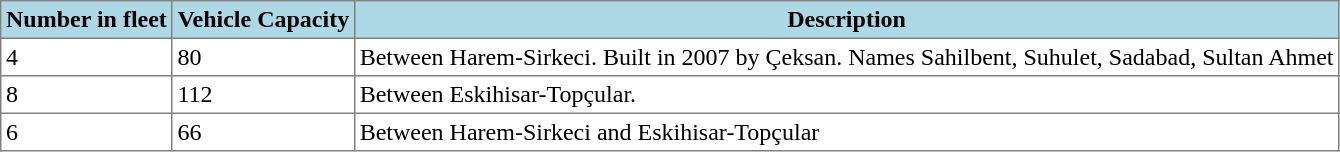<table class="toccolours" border="1" cellpadding="3" style="border-collapse:collapse">
<tr style="background:lightblue;">
<th>Number in fleet</th>
<th>Vehicle Capacity</th>
<th>Description</th>
</tr>
<tr>
<td>4</td>
<td>80</td>
<td>Between Harem-Sirkeci. Built in 2007 by Çeksan. Names Sahilbent, Suhulet, Sadabad, Sultan Ahmet</td>
</tr>
<tr>
<td>8</td>
<td>112</td>
<td>Between Eskihisar-Topçular.</td>
</tr>
<tr>
<td>6</td>
<td>66</td>
<td>Between Harem-Sirkeci and Eskihisar-Topçular</td>
</tr>
</table>
